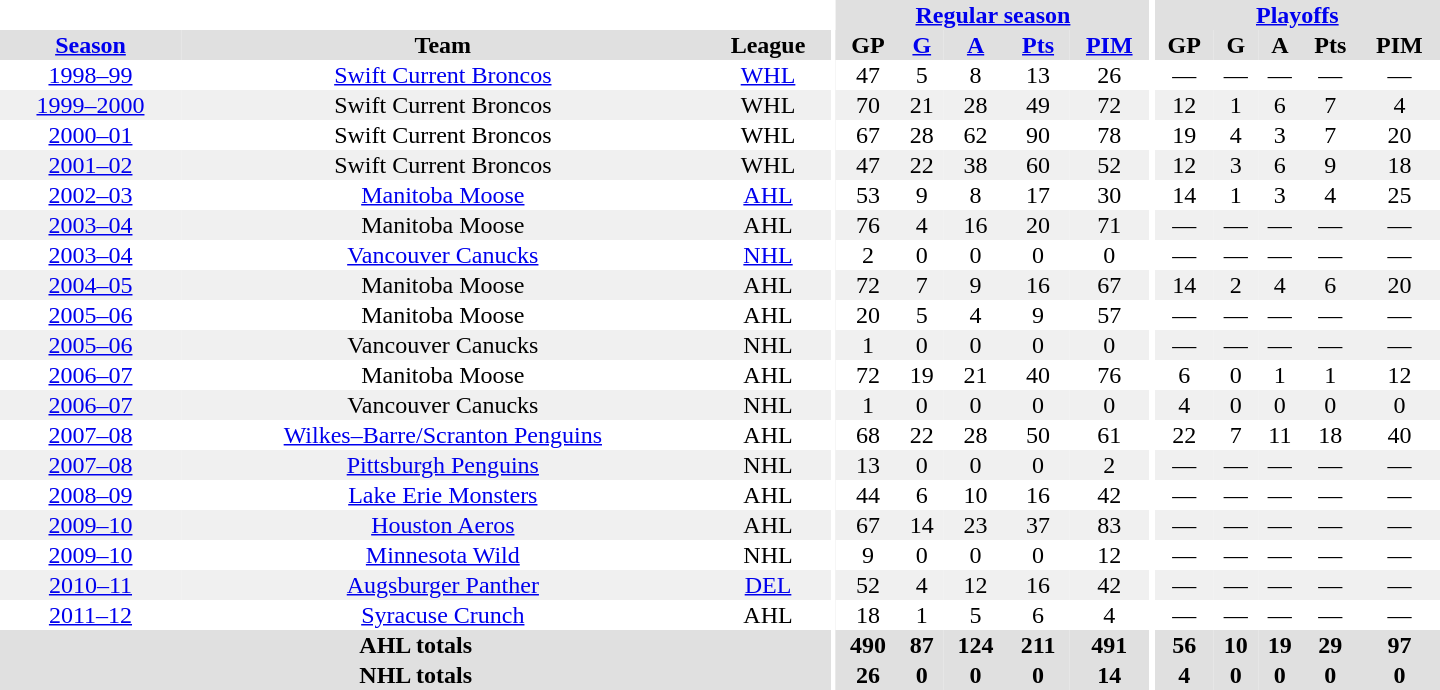<table border="0" cellpadding="1" cellspacing="0" style="text-align:center; width:60em">
<tr bgcolor="#e0e0e0">
<th colspan="3" bgcolor="#ffffff"></th>
<th rowspan="99" bgcolor="#ffffff"></th>
<th colspan="5"><a href='#'>Regular season</a></th>
<th rowspan="99" bgcolor="#ffffff"></th>
<th colspan="5"><a href='#'>Playoffs</a></th>
</tr>
<tr bgcolor="#e0e0e0">
<th><a href='#'>Season</a></th>
<th>Team</th>
<th>League</th>
<th>GP</th>
<th><a href='#'>G</a></th>
<th><a href='#'>A</a></th>
<th><a href='#'>Pts</a></th>
<th><a href='#'>PIM</a></th>
<th>GP</th>
<th>G</th>
<th>A</th>
<th>Pts</th>
<th>PIM</th>
</tr>
<tr>
<td><a href='#'>1998–99</a></td>
<td><a href='#'>Swift Current Broncos</a></td>
<td><a href='#'>WHL</a></td>
<td>47</td>
<td>5</td>
<td>8</td>
<td>13</td>
<td>26</td>
<td>—</td>
<td>—</td>
<td>—</td>
<td>—</td>
<td>—</td>
</tr>
<tr bgcolor="#f0f0f0">
<td><a href='#'>1999–2000</a></td>
<td>Swift Current Broncos</td>
<td>WHL</td>
<td>70</td>
<td>21</td>
<td>28</td>
<td>49</td>
<td>72</td>
<td>12</td>
<td>1</td>
<td>6</td>
<td>7</td>
<td>4</td>
</tr>
<tr>
<td><a href='#'>2000–01</a></td>
<td>Swift Current Broncos</td>
<td>WHL</td>
<td>67</td>
<td>28</td>
<td>62</td>
<td>90</td>
<td>78</td>
<td>19</td>
<td>4</td>
<td>3</td>
<td>7</td>
<td>20</td>
</tr>
<tr bgcolor="#f0f0f0">
<td><a href='#'>2001–02</a></td>
<td>Swift Current Broncos</td>
<td>WHL</td>
<td>47</td>
<td>22</td>
<td>38</td>
<td>60</td>
<td>52</td>
<td>12</td>
<td>3</td>
<td>6</td>
<td>9</td>
<td>18</td>
</tr>
<tr>
<td><a href='#'>2002–03</a></td>
<td><a href='#'>Manitoba Moose</a></td>
<td><a href='#'>AHL</a></td>
<td>53</td>
<td>9</td>
<td>8</td>
<td>17</td>
<td>30</td>
<td>14</td>
<td>1</td>
<td>3</td>
<td>4</td>
<td>25</td>
</tr>
<tr bgcolor="#f0f0f0">
<td><a href='#'>2003–04</a></td>
<td>Manitoba Moose</td>
<td>AHL</td>
<td>76</td>
<td>4</td>
<td>16</td>
<td>20</td>
<td>71</td>
<td>—</td>
<td>—</td>
<td>—</td>
<td>—</td>
<td>—</td>
</tr>
<tr>
<td><a href='#'>2003–04</a></td>
<td><a href='#'>Vancouver Canucks</a></td>
<td><a href='#'>NHL</a></td>
<td>2</td>
<td>0</td>
<td>0</td>
<td>0</td>
<td>0</td>
<td>—</td>
<td>—</td>
<td>—</td>
<td>—</td>
<td>—</td>
</tr>
<tr bgcolor="#f0f0f0">
<td><a href='#'>2004–05</a></td>
<td>Manitoba Moose</td>
<td>AHL</td>
<td>72</td>
<td>7</td>
<td>9</td>
<td>16</td>
<td>67</td>
<td>14</td>
<td>2</td>
<td>4</td>
<td>6</td>
<td>20</td>
</tr>
<tr>
<td><a href='#'>2005–06</a></td>
<td>Manitoba Moose</td>
<td>AHL</td>
<td>20</td>
<td>5</td>
<td>4</td>
<td>9</td>
<td>57</td>
<td>—</td>
<td>—</td>
<td>—</td>
<td>—</td>
<td>—</td>
</tr>
<tr bgcolor="#f0f0f0">
<td><a href='#'>2005–06</a></td>
<td>Vancouver Canucks</td>
<td>NHL</td>
<td>1</td>
<td>0</td>
<td>0</td>
<td>0</td>
<td>0</td>
<td>—</td>
<td>—</td>
<td>—</td>
<td>—</td>
<td>—</td>
</tr>
<tr>
<td><a href='#'>2006–07</a></td>
<td>Manitoba Moose</td>
<td>AHL</td>
<td>72</td>
<td>19</td>
<td>21</td>
<td>40</td>
<td>76</td>
<td>6</td>
<td>0</td>
<td>1</td>
<td>1</td>
<td>12</td>
</tr>
<tr bgcolor="#f0f0f0">
<td><a href='#'>2006–07</a></td>
<td>Vancouver Canucks</td>
<td>NHL</td>
<td>1</td>
<td>0</td>
<td>0</td>
<td>0</td>
<td>0</td>
<td>4</td>
<td>0</td>
<td>0</td>
<td>0</td>
<td>0</td>
</tr>
<tr>
<td><a href='#'>2007–08</a></td>
<td><a href='#'>Wilkes–Barre/Scranton Penguins</a></td>
<td>AHL</td>
<td>68</td>
<td>22</td>
<td>28</td>
<td>50</td>
<td>61</td>
<td>22</td>
<td>7</td>
<td>11</td>
<td>18</td>
<td>40</td>
</tr>
<tr bgcolor="#f0f0f0">
<td><a href='#'>2007–08</a></td>
<td><a href='#'>Pittsburgh Penguins</a></td>
<td>NHL</td>
<td>13</td>
<td>0</td>
<td>0</td>
<td>0</td>
<td>2</td>
<td>—</td>
<td>—</td>
<td>—</td>
<td>—</td>
<td>—</td>
</tr>
<tr>
<td><a href='#'>2008–09</a></td>
<td><a href='#'>Lake Erie Monsters</a></td>
<td>AHL</td>
<td>44</td>
<td>6</td>
<td>10</td>
<td>16</td>
<td>42</td>
<td>—</td>
<td>—</td>
<td>—</td>
<td>—</td>
<td>—</td>
</tr>
<tr bgcolor="#f0f0f0">
<td><a href='#'>2009–10</a></td>
<td><a href='#'>Houston Aeros</a></td>
<td>AHL</td>
<td>67</td>
<td>14</td>
<td>23</td>
<td>37</td>
<td>83</td>
<td>—</td>
<td>—</td>
<td>—</td>
<td>—</td>
<td>—</td>
</tr>
<tr>
<td><a href='#'>2009–10</a></td>
<td><a href='#'>Minnesota Wild</a></td>
<td>NHL</td>
<td>9</td>
<td>0</td>
<td>0</td>
<td>0</td>
<td>12</td>
<td>—</td>
<td>—</td>
<td>—</td>
<td>—</td>
<td>—</td>
</tr>
<tr bgcolor="#f0f0f0">
<td><a href='#'>2010–11</a></td>
<td><a href='#'>Augsburger Panther</a></td>
<td><a href='#'>DEL</a></td>
<td>52</td>
<td>4</td>
<td>12</td>
<td>16</td>
<td>42</td>
<td>—</td>
<td>—</td>
<td>—</td>
<td>—</td>
<td>—</td>
</tr>
<tr>
<td><a href='#'>2011–12</a></td>
<td><a href='#'>Syracuse Crunch</a></td>
<td>AHL</td>
<td>18</td>
<td>1</td>
<td>5</td>
<td>6</td>
<td>4</td>
<td>—</td>
<td>—</td>
<td>—</td>
<td>—</td>
<td>—</td>
</tr>
<tr bgcolor="#e0e0e0">
<th colspan="3">AHL totals</th>
<th>490</th>
<th>87</th>
<th>124</th>
<th>211</th>
<th>491</th>
<th>56</th>
<th>10</th>
<th>19</th>
<th>29</th>
<th>97</th>
</tr>
<tr bgcolor="#e0e0e0">
<th colspan="3">NHL totals</th>
<th>26</th>
<th>0</th>
<th>0</th>
<th>0</th>
<th>14</th>
<th>4</th>
<th>0</th>
<th>0</th>
<th>0</th>
<th>0</th>
</tr>
</table>
